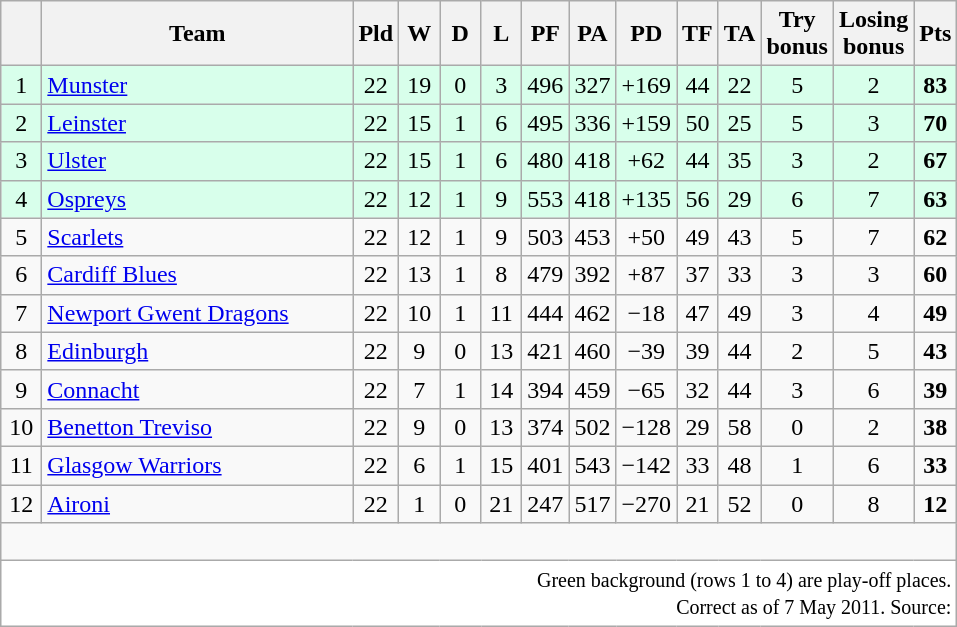<table class="wikitable" style="float:left; margin-right:15px; text-align: center;">
<tr>
<th width="20"></th>
<th style="width:200px;">Team</th>
<th width="20">Pld</th>
<th width="20">W</th>
<th width="20">D</th>
<th width="20">L</th>
<th width="20">PF</th>
<th width="20">PA</th>
<th width="20">PD</th>
<th width="20">TF</th>
<th width="20">TA</th>
<th width="20">Try bonus</th>
<th width="20">Losing bonus</th>
<th width="20">Pts</th>
</tr>
<tr bgcolor=#d8ffeb>
<td>1</td>
<td align=left> <a href='#'>Munster</a></td>
<td>22</td>
<td>19</td>
<td>0</td>
<td>3</td>
<td>496</td>
<td>327</td>
<td>+169</td>
<td>44</td>
<td>22</td>
<td>5</td>
<td>2</td>
<td><strong>83</strong></td>
</tr>
<tr bgcolor=#d8ffeb>
<td>2</td>
<td align=left> <a href='#'>Leinster</a></td>
<td>22</td>
<td>15</td>
<td>1</td>
<td>6</td>
<td>495</td>
<td>336</td>
<td>+159</td>
<td>50</td>
<td>25</td>
<td>5</td>
<td>3</td>
<td><strong>70</strong></td>
</tr>
<tr bgcolor=#d8ffeb>
<td>3</td>
<td align=left> <a href='#'>Ulster</a></td>
<td>22</td>
<td>15</td>
<td>1</td>
<td>6</td>
<td>480</td>
<td>418</td>
<td>+62</td>
<td>44</td>
<td>35</td>
<td>3</td>
<td>2</td>
<td><strong>67</strong></td>
</tr>
<tr bgcolor=#d8ffeb>
<td>4</td>
<td align=left> <a href='#'>Ospreys</a></td>
<td>22</td>
<td>12</td>
<td>1</td>
<td>9</td>
<td>553</td>
<td>418</td>
<td>+135</td>
<td>56</td>
<td>29</td>
<td>6</td>
<td>7</td>
<td><strong>63</strong></td>
</tr>
<tr>
<td>5</td>
<td align=left> <a href='#'>Scarlets</a></td>
<td>22</td>
<td>12</td>
<td>1</td>
<td>9</td>
<td>503</td>
<td>453</td>
<td>+50</td>
<td>49</td>
<td>43</td>
<td>5</td>
<td>7</td>
<td><strong>62</strong></td>
</tr>
<tr>
<td>6</td>
<td align=left> <a href='#'>Cardiff Blues</a></td>
<td>22</td>
<td>13</td>
<td>1</td>
<td>8</td>
<td>479</td>
<td>392</td>
<td>+87</td>
<td>37</td>
<td>33</td>
<td>3</td>
<td>3</td>
<td><strong>60</strong></td>
</tr>
<tr>
<td>7</td>
<td align=left> <a href='#'>Newport Gwent Dragons</a></td>
<td>22</td>
<td>10</td>
<td>1</td>
<td>11</td>
<td>444</td>
<td>462</td>
<td>−18</td>
<td>47</td>
<td>49</td>
<td>3</td>
<td>4</td>
<td><strong>49</strong></td>
</tr>
<tr>
<td>8</td>
<td align=left> <a href='#'>Edinburgh</a></td>
<td>22</td>
<td>9</td>
<td>0</td>
<td>13</td>
<td>421</td>
<td>460</td>
<td>−39</td>
<td>39</td>
<td>44</td>
<td>2</td>
<td>5</td>
<td><strong>43</strong></td>
</tr>
<tr>
<td>9</td>
<td align=left> <a href='#'>Connacht</a></td>
<td>22</td>
<td>7</td>
<td>1</td>
<td>14</td>
<td>394</td>
<td>459</td>
<td>−65</td>
<td>32</td>
<td>44</td>
<td>3</td>
<td>6</td>
<td><strong>39</strong></td>
</tr>
<tr>
<td>10</td>
<td align=left> <a href='#'>Benetton Treviso</a></td>
<td>22</td>
<td>9</td>
<td>0</td>
<td>13</td>
<td>374</td>
<td>502</td>
<td>−128</td>
<td>29</td>
<td>58</td>
<td>0</td>
<td>2</td>
<td><strong>38</strong></td>
</tr>
<tr>
<td>11</td>
<td align=left> <a href='#'>Glasgow Warriors</a></td>
<td>22</td>
<td>6</td>
<td>1</td>
<td>15</td>
<td>401</td>
<td>543</td>
<td>−142</td>
<td>33</td>
<td>48</td>
<td>1</td>
<td>6</td>
<td><strong>33</strong></td>
</tr>
<tr>
<td>12</td>
<td align=left> <a href='#'>Aironi</a></td>
<td>22</td>
<td>1</td>
<td>0</td>
<td>21</td>
<td>247</td>
<td>517</td>
<td>−270</td>
<td>21</td>
<td>52</td>
<td>0</td>
<td>8</td>
<td><strong>12</strong></td>
</tr>
<tr>
<td colspan="14"><br></td>
</tr>
<tr>
<td colspan="14" style="text-align:right; background:#fff;" cellpadding="0" cellspacing="0"><small>Green background (rows 1 to 4) are play-off places.<br>Correct as of 7 May 2011.  Source:  </small></td>
</tr>
</table>
